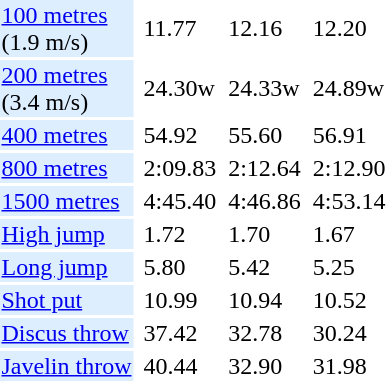<table>
<tr>
<td bgcolor = DDEEFF><a href='#'>100 metres</a> <br> (1.9 m/s)</td>
<td></td>
<td>11.77</td>
<td></td>
<td>12.16</td>
<td></td>
<td>12.20</td>
</tr>
<tr>
<td bgcolor = DDEEFF><a href='#'>200 metres</a> <br> (3.4 m/s)</td>
<td></td>
<td>24.30w</td>
<td></td>
<td>24.33w</td>
<td></td>
<td>24.89w</td>
</tr>
<tr>
<td bgcolor = DDEEFF><a href='#'>400 metres</a></td>
<td></td>
<td>54.92</td>
<td></td>
<td>55.60</td>
<td></td>
<td>56.91</td>
</tr>
<tr>
<td bgcolor = DDEEFF><a href='#'>800 metres</a></td>
<td></td>
<td>2:09.83</td>
<td></td>
<td>2:12.64</td>
<td></td>
<td>2:12.90</td>
</tr>
<tr>
<td bgcolor = DDEEFF><a href='#'>1500 metres</a></td>
<td></td>
<td>4:45.40</td>
<td></td>
<td>4:46.86</td>
<td></td>
<td>4:53.14</td>
</tr>
<tr>
<td bgcolor = DDEEFF><a href='#'>High jump</a></td>
<td></td>
<td>1.72</td>
<td></td>
<td>1.70</td>
<td></td>
<td>1.67</td>
</tr>
<tr>
<td bgcolor = DDEEFF><a href='#'>Long jump</a></td>
<td></td>
<td>5.80</td>
<td></td>
<td>5.42</td>
<td></td>
<td>5.25</td>
</tr>
<tr>
<td bgcolor = DDEEFF><a href='#'>Shot put</a></td>
<td></td>
<td>10.99</td>
<td></td>
<td>10.94</td>
<td></td>
<td>10.52</td>
</tr>
<tr>
<td bgcolor = DDEEFF><a href='#'>Discus throw</a></td>
<td></td>
<td>37.42</td>
<td></td>
<td>32.78</td>
<td></td>
<td>30.24</td>
</tr>
<tr>
<td bgcolor = DDEEFF><a href='#'>Javelin throw</a></td>
<td></td>
<td>40.44</td>
<td></td>
<td>32.90</td>
<td></td>
<td>31.98</td>
</tr>
</table>
